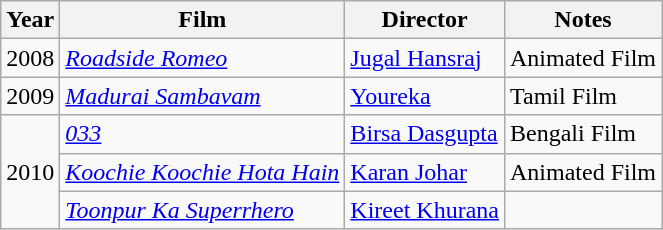<table class="wikitable sortable">
<tr>
<th scope="col">Year</th>
<th scope="col">Film</th>
<th scope="col">Director</th>
<th scope="col">Notes</th>
</tr>
<tr>
<td rowspan="1">2008</td>
<td><em><a href='#'>Roadside Romeo</a></em></td>
<td><a href='#'>Jugal Hansraj</a></td>
<td>Animated Film</td>
</tr>
<tr>
<td rowspan="1">2009</td>
<td><em><a href='#'>Madurai Sambavam</a></em></td>
<td><a href='#'>Youreka</a></td>
<td>Tamil Film</td>
</tr>
<tr>
<td rowspan="3">2010</td>
<td><em><a href='#'>033</a></em></td>
<td><a href='#'>Birsa Dasgupta</a></td>
<td>Bengali Film</td>
</tr>
<tr>
<td><em><a href='#'>Koochie Koochie Hota Hain</a></em></td>
<td><a href='#'>Karan Johar</a></td>
<td>Animated Film</td>
</tr>
<tr>
<td><em><a href='#'>Toonpur Ka Superrhero</a></em></td>
<td><a href='#'>Kireet Khurana</a></td>
<td></td>
</tr>
</table>
